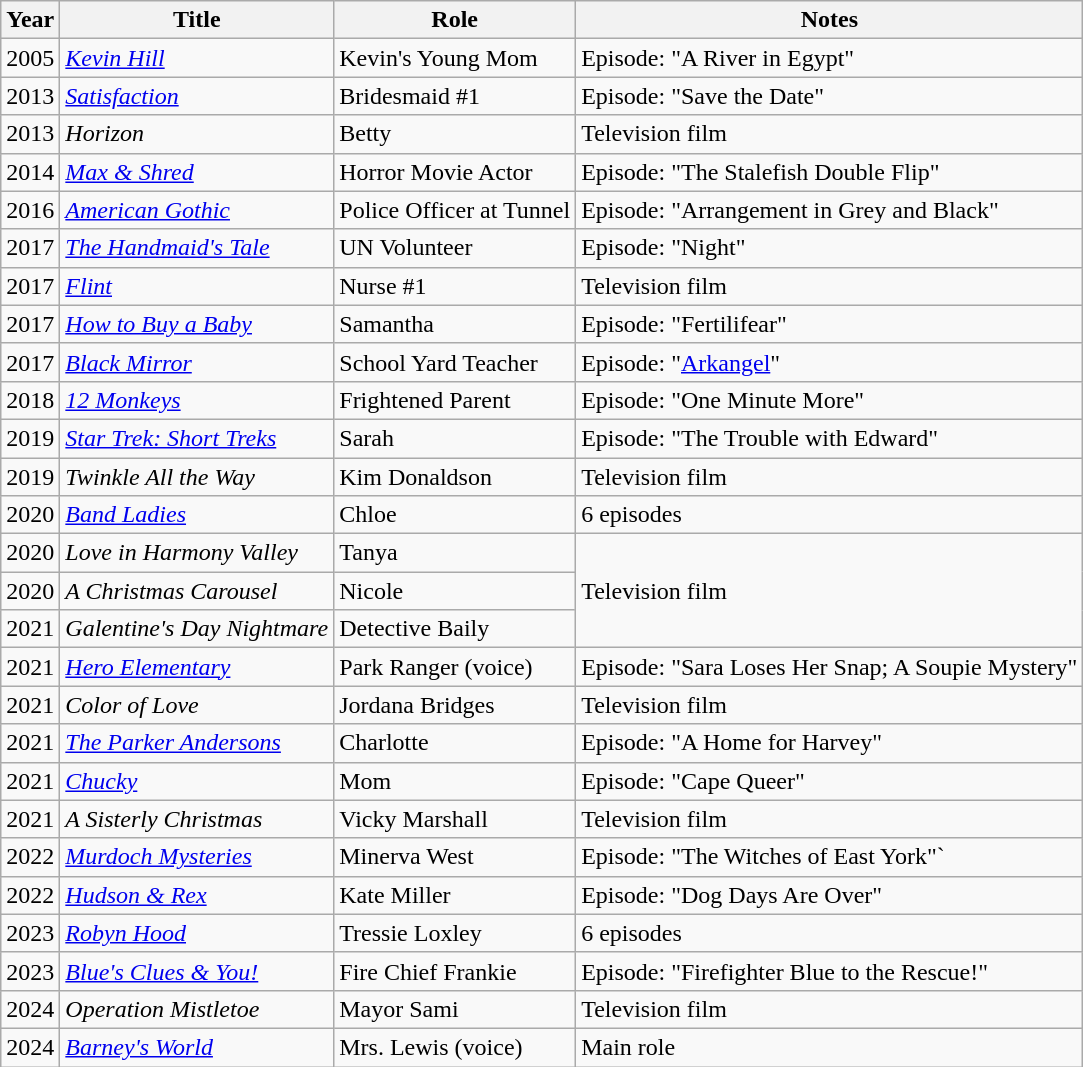<table class="wikitable sortable">
<tr>
<th>Year</th>
<th>Title</th>
<th>Role</th>
<th class="unsortable">Notes</th>
</tr>
<tr>
<td>2005</td>
<td><em><a href='#'>Kevin Hill</a></em></td>
<td>Kevin's Young Mom</td>
<td>Episode: "A River in Egypt"</td>
</tr>
<tr>
<td>2013</td>
<td><a href='#'><em>Satisfaction</em></a></td>
<td>Bridesmaid #1</td>
<td>Episode: "Save the Date"</td>
</tr>
<tr>
<td>2013</td>
<td><em>Horizon</em></td>
<td>Betty</td>
<td>Television film</td>
</tr>
<tr>
<td>2014</td>
<td><em><a href='#'>Max & Shred</a></em></td>
<td>Horror Movie Actor</td>
<td>Episode: "The Stalefish Double Flip"</td>
</tr>
<tr>
<td>2016</td>
<td><a href='#'><em>American Gothic</em></a></td>
<td>Police Officer at Tunnel</td>
<td>Episode: "Arrangement in Grey and Black"</td>
</tr>
<tr>
<td>2017</td>
<td data-sort-value="Handmaid's Tale, The"><a href='#'><em>The Handmaid's Tale</em></a></td>
<td>UN Volunteer</td>
<td>Episode: "Night"</td>
</tr>
<tr>
<td>2017</td>
<td><a href='#'><em>Flint</em></a></td>
<td>Nurse #1</td>
<td>Television film</td>
</tr>
<tr>
<td>2017</td>
<td><em><a href='#'>How to Buy a Baby</a></em></td>
<td>Samantha</td>
<td>Episode: "Fertilifear"</td>
</tr>
<tr>
<td>2017</td>
<td><em><a href='#'>Black Mirror</a></em></td>
<td>School Yard Teacher</td>
<td>Episode: "<a href='#'>Arkangel</a>"</td>
</tr>
<tr>
<td>2018</td>
<td><a href='#'><em>12 Monkeys</em></a></td>
<td>Frightened Parent</td>
<td>Episode: "One Minute More"</td>
</tr>
<tr>
<td>2019</td>
<td><em><a href='#'>Star Trek: Short Treks</a></em></td>
<td>Sarah</td>
<td>Episode: "The Trouble with Edward"</td>
</tr>
<tr>
<td>2019</td>
<td><em>Twinkle All the Way</em></td>
<td>Kim Donaldson</td>
<td>Television film</td>
</tr>
<tr>
<td>2020</td>
<td><em><a href='#'>Band Ladies</a></em></td>
<td>Chloe</td>
<td>6 episodes</td>
</tr>
<tr>
<td>2020</td>
<td><em>Love in Harmony Valley</em></td>
<td>Tanya</td>
<td rowspan="3">Television film</td>
</tr>
<tr>
<td>2020</td>
<td data-sort-value="Christmas Carousel, A"><em>A Christmas Carousel</em></td>
<td>Nicole</td>
</tr>
<tr>
<td>2021</td>
<td><em>Galentine's Day Nightmare</em></td>
<td>Detective Baily</td>
</tr>
<tr>
<td>2021</td>
<td><em><a href='#'>Hero Elementary</a></em></td>
<td>Park Ranger (voice)</td>
<td>Episode: "Sara Loses Her Snap; A Soupie Mystery"</td>
</tr>
<tr>
<td>2021</td>
<td><em>Color of Love</em></td>
<td>Jordana Bridges</td>
<td>Television film</td>
</tr>
<tr>
<td>2021</td>
<td data-sort-value="Parker Andersons, The"><em><a href='#'>The Parker Andersons</a></em></td>
<td>Charlotte</td>
<td>Episode: "A Home for Harvey"</td>
</tr>
<tr>
<td>2021</td>
<td><a href='#'><em>Chucky</em></a></td>
<td>Mom</td>
<td>Episode: "Cape Queer"</td>
</tr>
<tr>
<td>2021</td>
<td data-sort-value="Sisterly Christmas, A"><em>A Sisterly Christmas</em></td>
<td>Vicky Marshall</td>
<td>Television film</td>
</tr>
<tr>
<td>2022</td>
<td><em><a href='#'>Murdoch Mysteries</a></em></td>
<td>Minerva West</td>
<td>Episode: "The Witches of East York"`</td>
</tr>
<tr>
<td>2022</td>
<td><em><a href='#'>Hudson & Rex</a></em></td>
<td>Kate Miller</td>
<td>Episode: "Dog Days Are Over"</td>
</tr>
<tr>
<td>2023</td>
<td><em><a href='#'>Robyn Hood</a></em></td>
<td>Tressie Loxley</td>
<td>6 episodes</td>
</tr>
<tr>
<td>2023</td>
<td><em><a href='#'>Blue's Clues & You!</a></em></td>
<td>Fire Chief Frankie</td>
<td>Episode: "Firefighter Blue to the Rescue!"</td>
</tr>
<tr>
<td>2024</td>
<td><em>Operation Mistletoe</em></td>
<td>Mayor Sami</td>
<td>Television film</td>
</tr>
<tr>
<td>2024</td>
<td><em><a href='#'>Barney's World</a></em></td>
<td>Mrs. Lewis (voice)</td>
<td>Main role</td>
</tr>
</table>
